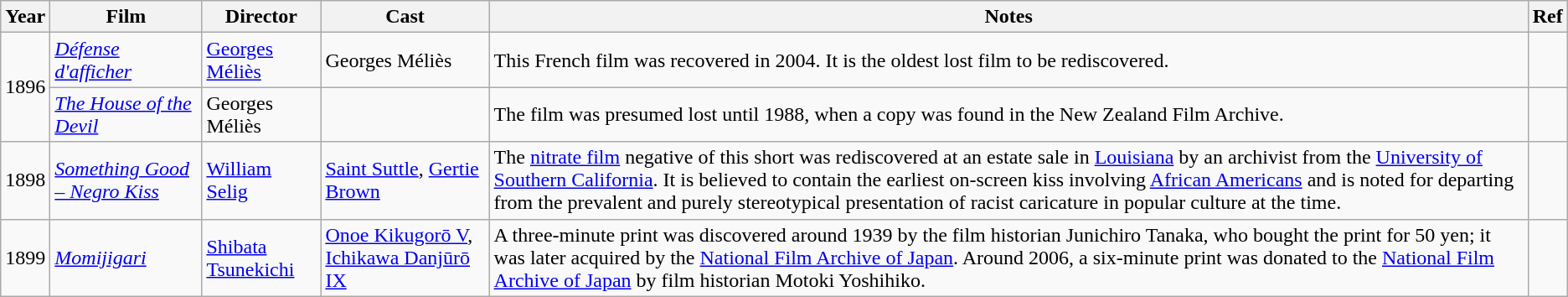<table class="wikitable sortable">
<tr>
<th>Year</th>
<th>Film</th>
<th>Director</th>
<th>Cast</th>
<th>Notes</th>
<th>Ref</th>
</tr>
<tr>
<td rowspan="2">1896</td>
<td><em><a href='#'>Défense d'afficher</a></em></td>
<td><a href='#'>Georges Méliès</a></td>
<td>Georges Méliès</td>
<td>This French film was recovered in 2004. It is the oldest lost film to be rediscovered.</td>
<td></td>
</tr>
<tr>
<td><em><a href='#'>The House of the Devil</a></em></td>
<td>Georges Méliès</td>
<td></td>
<td>The film was presumed lost until 1988, when a copy was found in the New Zealand Film Archive.</td>
<td></td>
</tr>
<tr>
<td>1898</td>
<td><em><a href='#'>Something Good – Negro Kiss</a></em></td>
<td><a href='#'>William Selig</a></td>
<td><a href='#'>Saint Suttle</a>, <a href='#'>Gertie Brown</a></td>
<td>The <a href='#'>nitrate film</a> negative of this short was rediscovered at an estate sale in <a href='#'>Louisiana</a> by an archivist from the <a href='#'>University of Southern California</a>. It is believed to contain the earliest on-screen kiss involving <a href='#'>African Americans</a> and is noted for departing from the prevalent and purely stereotypical presentation of racist caricature in popular culture at the time.</td>
<td></td>
</tr>
<tr>
<td>1899</td>
<td><em><a href='#'>Momijigari</a></em></td>
<td><a href='#'>Shibata Tsunekichi</a></td>
<td><a href='#'>Onoe Kikugorō V</a>, <a href='#'>Ichikawa Danjūrō IX</a></td>
<td>A three-minute print was discovered around 1939 by the film historian Junichiro Tanaka, who bought the print for 50 yen; it was later acquired by the <a href='#'>National Film Archive of Japan</a>. Around 2006, a six-minute print was donated to the <a href='#'>National Film Archive of Japan</a> by film historian Motoki Yoshihiko.</td>
<td></td>
</tr>
</table>
